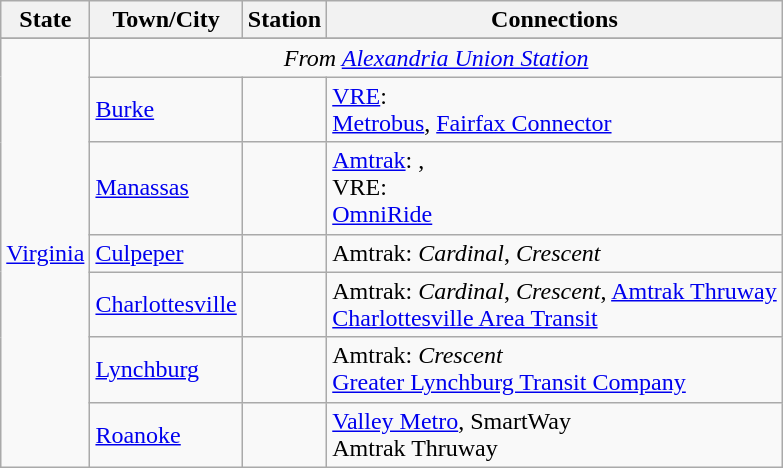<table class="wikitable">
<tr>
<th>State</th>
<th>Town/City</th>
<th>Station</th>
<th>Connections</th>
</tr>
<tr>
</tr>
<tr>
<td rowspan=7><a href='#'>Virginia</a></td>
<td colspan=3 style="text-align:center;"><em>From <a href='#'>Alexandria Union Station</a></em></td>
</tr>
<tr>
<td><a href='#'>Burke</a></td>
<td></td>
<td> <a href='#'>VRE</a>: <br> <a href='#'>Metrobus</a>, <a href='#'>Fairfax Connector</a></td>
</tr>
<tr>
<td><a href='#'>Manassas</a></td>
<td></td>
<td> <a href='#'>Amtrak</a>: , <br> VRE: <br> <a href='#'>OmniRide</a></td>
</tr>
<tr>
<td><a href='#'>Culpeper</a></td>
<td></td>
<td> Amtrak: <em>Cardinal</em>, <em>Crescent</em></td>
</tr>
<tr>
<td><a href='#'>Charlottesville</a></td>
<td></td>
<td> Amtrak: <em>Cardinal</em>, <em>Crescent</em>, <a href='#'>Amtrak Thruway</a><br> <a href='#'>Charlottesville Area Transit</a></td>
</tr>
<tr>
<td><a href='#'>Lynchburg</a></td>
<td></td>
<td> Amtrak: <em>Crescent</em><br> <a href='#'>Greater Lynchburg Transit Company</a></td>
</tr>
<tr>
<td><a href='#'>Roanoke</a></td>
<td></td>
<td> <a href='#'>Valley Metro</a>, SmartWay<br> Amtrak Thruway</td>
</tr>
</table>
